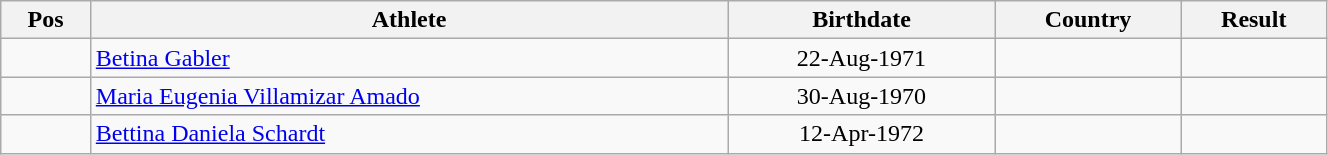<table class="wikitable"  style="text-align:center; width:70%;">
<tr>
<th>Pos</th>
<th>Athlete</th>
<th>Birthdate</th>
<th>Country</th>
<th>Result</th>
</tr>
<tr>
<td align=center></td>
<td align=left><a href='#'>Betina Gabler</a></td>
<td>22-Aug-1971</td>
<td align=left></td>
<td></td>
</tr>
<tr>
<td align=center></td>
<td align=left><a href='#'>Maria Eugenia Villamizar Amado</a></td>
<td>30-Aug-1970</td>
<td align=left></td>
<td></td>
</tr>
<tr>
<td align=center></td>
<td align=left><a href='#'>Bettina Daniela Schardt</a></td>
<td>12-Apr-1972</td>
<td align=left></td>
<td></td>
</tr>
</table>
